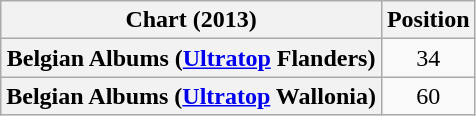<table class="wikitable sortable plainrowheaders" style="text-align:center">
<tr>
<th scope="col">Chart (2013)</th>
<th scope="col">Position</th>
</tr>
<tr>
<th scope="row">Belgian Albums (<a href='#'>Ultratop</a> Flanders)</th>
<td>34</td>
</tr>
<tr>
<th scope="row">Belgian Albums (<a href='#'>Ultratop</a> Wallonia)</th>
<td>60</td>
</tr>
</table>
